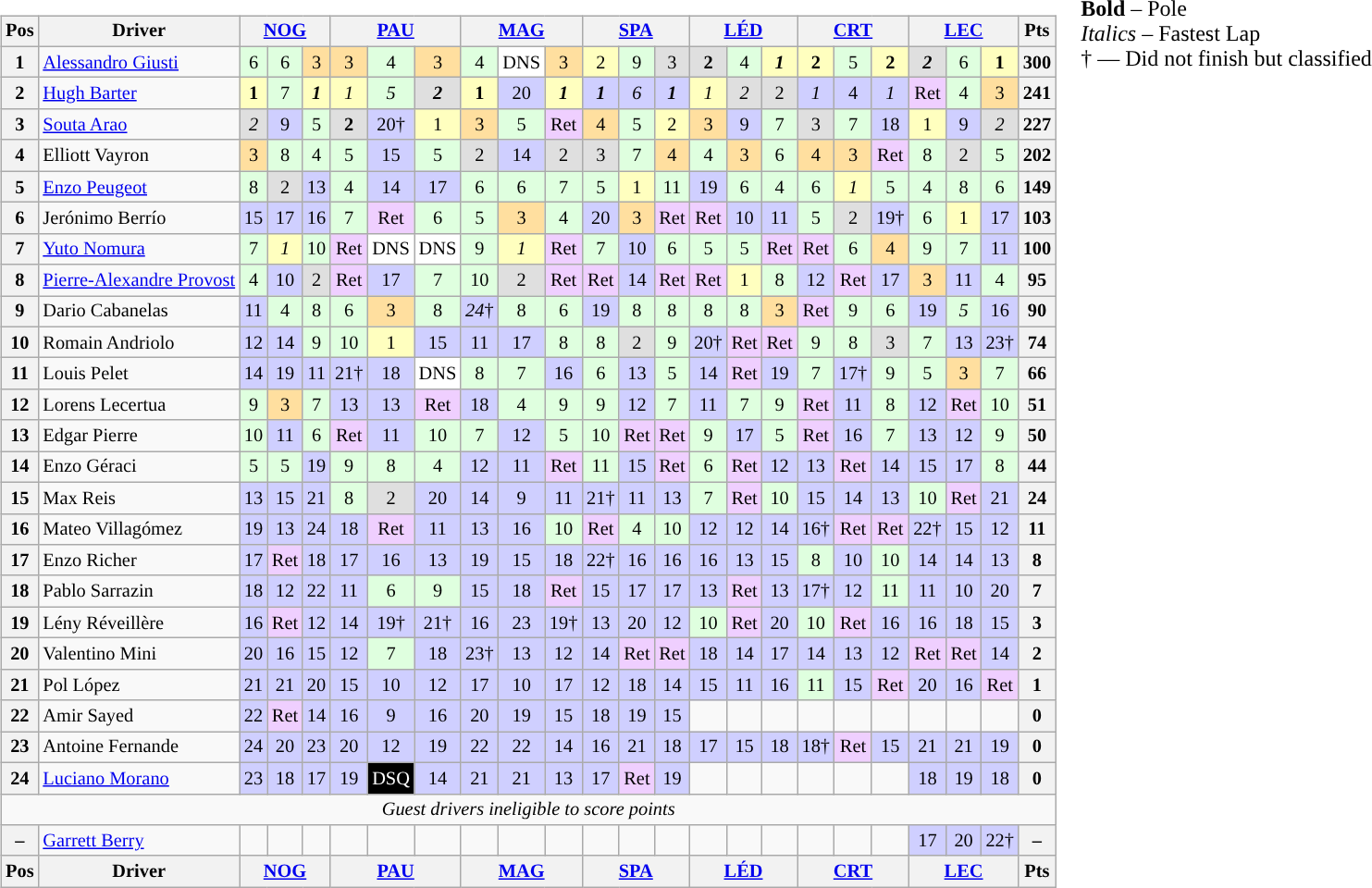<table>
<tr>
<td><br><table class="wikitable" style="font-size:85%; text-align:center">
<tr>
<th>Pos</th>
<th>Driver</th>
<th colspan=3><a href='#'>NOG</a><br></th>
<th colspan=3><a href='#'>PAU</a><br></th>
<th colspan=3><a href='#'>MAG</a><br></th>
<th colspan=3><a href='#'>SPA</a><br></th>
<th colspan=3><a href='#'>LÉD</a><br></th>
<th colspan=3><a href='#'>CRT</a><br></th>
<th colspan=3><a href='#'>LEC</a><br></th>
<th>Pts</th>
</tr>
<tr>
<th>1</th>
<td style="text-align:left"> <a href='#'>Alessandro Giusti</a></td>
<td style="background:#dfffdf">6</td>
<td style="background:#dfffdf">6</td>
<td style="background:#ffdf9f">3</td>
<td style="background:#ffdf9f">3</td>
<td style="background:#dfffdf">4</td>
<td style="background:#ffdf9f">3</td>
<td style="background:#dfffdf">4</td>
<td style="background:#ffffff">DNS</td>
<td style="background:#ffdf9f">3</td>
<td style="background:#ffffbf">2</td>
<td style="background:#dfffdf">9</td>
<td style="background:#dfdfdf">3</td>
<td style="background:#dfdfdf"><strong>2</strong></td>
<td style="background:#dfffdf">4</td>
<td style="background:#ffffbf"><strong><em>1</em></strong></td>
<td style="background:#ffffbf"><strong>2</strong></td>
<td style="background:#dfffdf">5</td>
<td style="background:#ffffbf"><strong>2</strong></td>
<td style="background:#dfdfdf"><strong><em>2</em></strong></td>
<td style="background:#dfffdf">6</td>
<td style="background:#ffffbf"><strong>1</strong></td>
<th>300</th>
</tr>
<tr>
<th>2</th>
<td style="text-align:left"> <a href='#'>Hugh Barter</a></td>
<td style="background:#ffffbf"><strong>1</strong></td>
<td style="background:#dfffdf">7</td>
<td style="background:#ffffbf"><strong><em>1</em></strong></td>
<td style="background:#ffffbf"><em>1</em></td>
<td style="background:#dfffdf"><em>5</em></td>
<td style="background:#dfdfdf"><strong><em>2</em></strong></td>
<td style="background:#ffffbf"><strong>1</strong></td>
<td style="background:#cfcfff">20</td>
<td style="background:#ffffbf"><strong><em>1</em></strong></td>
<td style="background:#cfcfff"><strong><em>1</em></strong></td>
<td style="background:#cfcfff"><em>6</em></td>
<td style="background:#cfcfff"><strong><em>1</em></strong></td>
<td style="background:#ffffbf"><em>1</em></td>
<td style="background:#dfdfdf"><em>2</em></td>
<td style="background:#dfdfdf">2</td>
<td style="background:#cfcfff"><em>1</em></td>
<td style="background:#cfcfff">4</td>
<td style="background:#cfcfff"><em>1</em></td>
<td style="background:#efcfff">Ret</td>
<td style="background:#dfffdf">4</td>
<td style="background:#ffdf9f">3</td>
<th>241</th>
</tr>
<tr>
<th>3</th>
<td style="text-align:left"> <a href='#'>Souta Arao</a></td>
<td style="background:#dfdfdf"><em>2</em></td>
<td style="background:#cfcfff">9</td>
<td style="background:#dfffdf">5</td>
<td style="background:#dfdfdf"><strong>2</strong></td>
<td style="background:#cfcfff">20†</td>
<td style="background:#ffffbf">1</td>
<td style="background:#ffdf9f">3</td>
<td style="background:#dfffdf">5</td>
<td style="background:#efcfff">Ret</td>
<td style="background:#ffdf9f">4</td>
<td style="background:#dfffdf">5</td>
<td style="background:#ffffbf">2</td>
<td style="background:#ffdf9f">3</td>
<td style="background:#cfcfff">9</td>
<td style="background:#dfffdf">7</td>
<td style="background:#dfdfdf">3</td>
<td style="background:#dfffdf">7</td>
<td style="background:#cfcfff">18</td>
<td style="background:#ffffbf">1</td>
<td style="background:#cfcfff">9</td>
<td style="background:#dfdfdf"><em>2</em></td>
<th>227</th>
</tr>
<tr>
<th>4</th>
<td style="text-align:left"> Elliott Vayron</td>
<td style="background:#ffdf9f">3</td>
<td style="background:#dfffdf">8</td>
<td style="background:#dfffdf">4</td>
<td style="background:#dfffdf">5</td>
<td style="background:#cfcfff">15</td>
<td style="background:#dfffdf">5</td>
<td style="background:#dfdfdf">2</td>
<td style="background:#cfcfff">14</td>
<td style="background:#dfdfdf">2</td>
<td style="background:#dfdfdf">3</td>
<td style="background:#dfffdf">7</td>
<td style="background:#ffdf9f">4</td>
<td style="background:#dfffdf">4</td>
<td style="background:#ffdf9f">3</td>
<td style="background:#dfffdf">6</td>
<td style="background:#ffdf9f">4</td>
<td style="background:#ffdf9f">3</td>
<td style="background:#efcfff">Ret</td>
<td style="background:#dfffdf">8</td>
<td style="background:#dfdfdf">2</td>
<td style="background:#dfffdf">5</td>
<th>202</th>
</tr>
<tr>
<th>5</th>
<td style="text-align:left"> <a href='#'>Enzo Peugeot</a></td>
<td style="background:#dfffdf">8</td>
<td style="background:#dfdfdf">2</td>
<td style="background:#cfcfff">13</td>
<td style="background:#dfffdf">4</td>
<td style="background:#cfcfff">14</td>
<td style="background:#cfcfff">17</td>
<td style="background:#dfffdf">6</td>
<td style="background:#dfffdf">6</td>
<td style="background:#dfffdf">7</td>
<td style="background:#dfffdf">5</td>
<td style="background:#ffffbf">1</td>
<td style="background:#dfffdf">11</td>
<td style="background:#cfcfff">19</td>
<td style="background:#dfffdf">6</td>
<td style="background:#dfffdf">4</td>
<td style="background:#dfffdf">6</td>
<td style="background:#ffffbf"><em>1</em></td>
<td style="background:#dfffdf">5</td>
<td style="background:#dfffdf">4</td>
<td style="background:#dfffdf">8</td>
<td style="background:#dfffdf">6</td>
<th>149</th>
</tr>
<tr>
<th>6</th>
<td style="text-align:left"> Jerónimo Berrío</td>
<td style="background:#cfcfff">15</td>
<td style="background:#cfcfff">17</td>
<td style="background:#cfcfff">16</td>
<td style="background:#dfffdf">7</td>
<td style="background:#efcfff">Ret</td>
<td style="background:#dfffdf">6</td>
<td style="background:#dfffdf">5</td>
<td style="background:#ffdf9f">3</td>
<td style="background:#dfffdf">4</td>
<td style="background:#cfcfff">20</td>
<td style="background:#ffdf9f">3</td>
<td style="background:#efcfff">Ret</td>
<td style="background:#efcfff">Ret</td>
<td style="background:#cfcfff">10</td>
<td style="background:#cfcfff">11</td>
<td style="background:#dfffdf">5</td>
<td style="background:#dfdfdf">2</td>
<td style="background:#cfcfff">19†</td>
<td style="background:#dfffdf">6</td>
<td style="background:#ffffbf">1</td>
<td style="background:#cfcfff">17</td>
<th>103</th>
</tr>
<tr>
<th>7</th>
<td style="text-align:left"> <a href='#'>Yuto Nomura</a></td>
<td style="background:#dfffdf">7</td>
<td style="background:#ffffbf"><em>1</em></td>
<td style="background:#dfffdf">10</td>
<td style="background:#efcfff">Ret</td>
<td style="background:#ffffff">DNS</td>
<td style="background:#ffffff">DNS</td>
<td style="background:#dfffdf">9</td>
<td style="background:#ffffbf"><em>1</em></td>
<td style="background:#efcfff">Ret</td>
<td style="background:#dfffdf">7</td>
<td style="background:#cfcfff">10</td>
<td style="background:#dfffdf">6</td>
<td style="background:#dfffdf">5</td>
<td style="background:#dfffdf">5</td>
<td style="background:#efcfff">Ret</td>
<td style="background:#efcfff">Ret</td>
<td style="background:#dfffdf">6</td>
<td style="background:#ffdf9f">4</td>
<td style="background:#dfffdf">9</td>
<td style="background:#dfffdf">7</td>
<td style="background:#cfcfff">11</td>
<th>100</th>
</tr>
<tr>
<th>8</th>
<td style="text-align:left" nowrap> <a href='#'>Pierre-Alexandre Provost</a></td>
<td style="background:#dfffdf">4</td>
<td style="background:#cfcfff">10</td>
<td style="background:#dfdfdf">2</td>
<td style="background:#efcfff">Ret</td>
<td style="background:#cfcfff">17</td>
<td style="background:#dfffdf">7</td>
<td style="background:#dfffdf">10</td>
<td style="background:#dfdfdf">2</td>
<td style="background:#efcfff">Ret</td>
<td style="background:#efcfff">Ret</td>
<td style="background:#cfcfff">14</td>
<td style="background:#efcfff">Ret</td>
<td style="background:#efcfff">Ret</td>
<td style="background:#ffffbf">1</td>
<td style="background:#dfffdf">8</td>
<td style="background:#cfcfff">12</td>
<td style="background:#efcfff">Ret</td>
<td style="background:#cfcfff">17</td>
<td style="background:#ffdf9f">3</td>
<td style="background:#cfcfff">11</td>
<td style="background:#dfffdf">4</td>
<th>95</th>
</tr>
<tr>
<th>9</th>
<td style="text-align:left"> Dario Cabanelas</td>
<td style="background:#cfcfff">11</td>
<td style="background:#dfffdf">4</td>
<td style="background:#dfffdf">8</td>
<td style="background:#dfffdf">6</td>
<td style="background:#ffdf9f">3</td>
<td style="background:#dfffdf">8</td>
<td style="background:#cfcfff"><em>24</em>†</td>
<td style="background:#dfffdf">8</td>
<td style="background:#dfffdf">6</td>
<td style="background:#cfcfff">19</td>
<td style="background:#dfffdf">8</td>
<td style="background:#dfffdf">8</td>
<td style="background:#dfffdf">8</td>
<td style="background:#dfffdf">8</td>
<td style="background:#ffdf9f">3</td>
<td style="background:#efcfff">Ret</td>
<td style="background:#dfffdf">9</td>
<td style="background:#dfffdf">6</td>
<td style="background:#cfcfff">19</td>
<td style="background:#dfffdf"><em>5</em></td>
<td style="background:#cfcfff">16</td>
<th>90</th>
</tr>
<tr>
<th>10</th>
<td style="text-align:left"> Romain Andriolo</td>
<td style="background:#cfcfff">12</td>
<td style="background:#cfcfff">14</td>
<td style="background:#dfffdf">9</td>
<td style="background:#dfffdf">10</td>
<td style="background:#ffffbf">1</td>
<td style="background:#cfcfff">15</td>
<td style="background:#cfcfff">11</td>
<td style="background:#cfcfff">17</td>
<td style="background:#dfffdf">8</td>
<td style="background:#dfffdf">8</td>
<td style="background:#dfdfdf">2</td>
<td style="background:#dfffdf">9</td>
<td style="background:#cfcfff">20†</td>
<td style="background:#efcfff">Ret</td>
<td style="background:#efcfff">Ret</td>
<td style="background:#dfffdf">9</td>
<td style="background:#dfffdf">8</td>
<td style="background:#dfdfdf">3</td>
<td style="background:#dfffdf">7</td>
<td style="background:#cfcfff">13</td>
<td style="background:#cfcfff">23†</td>
<th>74</th>
</tr>
<tr>
<th>11</th>
<td style="text-align:left"> Louis Pelet</td>
<td style="background:#cfcfff">14</td>
<td style="background:#cfcfff">19</td>
<td style="background:#cfcfff">11</td>
<td style="background:#cfcfff">21†</td>
<td style="background:#cfcfff">18</td>
<td style="background:#ffffff">DNS</td>
<td style="background:#dfffdf">8</td>
<td style="background:#dfffdf">7</td>
<td style="background:#cfcfff">16</td>
<td style="background:#dfffdf">6</td>
<td style="background:#cfcfff">13</td>
<td style="background:#dfffdf">5</td>
<td style="background:#cfcfff">14</td>
<td style="background:#efcfff">Ret</td>
<td style="background:#cfcfff">19</td>
<td style="background:#dfffdf">7</td>
<td style="background:#cfcfff">17†</td>
<td style="background:#dfffdf">9</td>
<td style="background:#dfffdf">5</td>
<td style="background:#ffdf9f">3</td>
<td style="background:#dfffdf">7</td>
<th>66</th>
</tr>
<tr>
<th>12</th>
<td style="text-align:left"> Lorens Lecertua</td>
<td style="background:#dfffdf">9</td>
<td style="background:#ffdf9f">3</td>
<td style="background:#dfffdf">7</td>
<td style="background:#cfcfff">13</td>
<td style="background:#cfcfff">13</td>
<td style="background:#efcfff">Ret</td>
<td style="background:#cfcfff">18</td>
<td style="background:#dfffdf">4</td>
<td style="background:#dfffdf">9</td>
<td style="background:#dfffdf">9</td>
<td style="background:#cfcfff">12</td>
<td style="background:#dfffdf">7</td>
<td style="background:#cfcfff">11</td>
<td style="background:#dfffdf">7</td>
<td style="background:#dfffdf">9</td>
<td style="background:#efcfff">Ret</td>
<td style="background:#cfcfff">11</td>
<td style="background:#dfffdf">8</td>
<td style="background:#cfcfff">12</td>
<td style="background:#efcfff">Ret</td>
<td style="background:#dfffdf">10</td>
<th>51</th>
</tr>
<tr>
<th>13</th>
<td style="text-align:left"> Edgar Pierre</td>
<td style="background:#dfffdf">10</td>
<td style="background:#cfcfff">11</td>
<td style="background:#dfffdf">6</td>
<td style="background:#efcfff">Ret</td>
<td style="background:#cfcfff">11</td>
<td style="background:#dfffdf">10</td>
<td style="background:#dfffdf">7</td>
<td style="background:#cfcfff">12</td>
<td style="background:#dfffdf">5</td>
<td style="background:#dfffdf">10</td>
<td style="background:#efcfff">Ret</td>
<td style="background:#efcfff">Ret</td>
<td style="background:#dfffdf">9</td>
<td style="background:#cfcfff">17</td>
<td style="background:#dfffdf">5</td>
<td style="background:#efcfff">Ret</td>
<td style="background:#cfcfff">16</td>
<td style="background:#dfffdf">7</td>
<td style="background:#cfcfff">13</td>
<td style="background:#cfcfff">12</td>
<td style="background:#dfffdf">9</td>
<th>50</th>
</tr>
<tr>
<th>14</th>
<td style="text-align:left"> Enzo Géraci</td>
<td style="background:#dfffdf">5</td>
<td style="background:#dfffdf">5</td>
<td style="background:#cfcfff">19</td>
<td style="background:#dfffdf">9</td>
<td style="background:#dfffdf">8</td>
<td style="background:#dfffdf">4</td>
<td style="background:#cfcfff">12</td>
<td style="background:#cfcfff">11</td>
<td style="background:#efcfff">Ret</td>
<td style="background:#dfffdf">11</td>
<td style="background:#cfcfff">15</td>
<td style="background:#efcfff">Ret</td>
<td style="background:#dfffdf">6</td>
<td style="background:#efcfff">Ret</td>
<td style="background:#cfcfff">12</td>
<td style="background:#cfcfff">13</td>
<td style="background:#efcfff">Ret</td>
<td style="background:#cfcfff">14</td>
<td style="background:#cfcfff">15</td>
<td style="background:#cfcfff">17</td>
<td style="background:#dfffdf">8</td>
<th>44</th>
</tr>
<tr>
<th>15</th>
<td style="text-align:left"> Max Reis</td>
<td style="background:#cfcfff">13</td>
<td style="background:#cfcfff">15</td>
<td style="background:#cfcfff">21</td>
<td style="background:#dfffdf">8</td>
<td style="background:#dfdfdf">2</td>
<td style="background:#cfcfff">20</td>
<td style="background:#cfcfff">14</td>
<td style="background:#cfcfff">9</td>
<td style="background:#cfcfff">11</td>
<td style="background:#cfcfff">21†</td>
<td style="background:#cfcfff">11</td>
<td style="background:#cfcfff">13</td>
<td style="background:#dfffdf">7</td>
<td style="background:#efcfff">Ret</td>
<td style="background:#dfffdf">10</td>
<td style="background:#cfcfff">15</td>
<td style="background:#cfcfff">14</td>
<td style="background:#cfcfff">13</td>
<td style="background:#dfffdf">10</td>
<td style="background:#efcfff">Ret</td>
<td style="background:#cfcfff">21</td>
<th>24</th>
</tr>
<tr>
<th>16</th>
<td style="text-align:left"> Mateo Villagómez</td>
<td style="background:#cfcfff">19</td>
<td style="background:#cfcfff">13</td>
<td style="background:#cfcfff">24</td>
<td style="background:#cfcfff">18</td>
<td style="background:#efcfff">Ret</td>
<td style="background:#cfcfff">11</td>
<td style="background:#cfcfff">13</td>
<td style="background:#cfcfff">16</td>
<td style="background:#dfffdf">10</td>
<td style="background:#efcfff">Ret</td>
<td style="background:#dfffdf">4</td>
<td style="background:#dfffdf">10</td>
<td style="background:#cfcfff">12</td>
<td style="background:#cfcfff">12</td>
<td style="background:#cfcfff">14</td>
<td style="background:#cfcfff">16†</td>
<td style="background:#efcfff">Ret</td>
<td style="background:#efcfff">Ret</td>
<td style="background:#cfcfff">22†</td>
<td style="background:#cfcfff">15</td>
<td style="background:#cfcfff">12</td>
<th>11</th>
</tr>
<tr>
<th>17</th>
<td style="text-align:left"> Enzo Richer</td>
<td style="background:#cfcfff">17</td>
<td style="background:#efcfff">Ret</td>
<td style="background:#cfcfff">18</td>
<td style="background:#cfcfff">17</td>
<td style="background:#cfcfff">16</td>
<td style="background:#cfcfff">13</td>
<td style="background:#cfcfff">19</td>
<td style="background:#cfcfff">15</td>
<td style="background:#cfcfff">18</td>
<td style="background:#cfcfff">22†</td>
<td style="background:#cfcfff">16</td>
<td style="background:#cfcfff">16</td>
<td style="background:#cfcfff">16</td>
<td style="background:#cfcfff">13</td>
<td style="background:#cfcfff">15</td>
<td style="background:#dfffdf">8</td>
<td style="background:#cfcfff">10</td>
<td style="background:#dfffdf">10</td>
<td style="background:#cfcfff">14</td>
<td style="background:#cfcfff">14</td>
<td style="background:#cfcfff">13</td>
<th>8</th>
</tr>
<tr>
<th>18</th>
<td style="text-align:left"> Pablo Sarrazin</td>
<td style="background:#cfcfff">18</td>
<td style="background:#cfcfff">12</td>
<td style="background:#cfcfff">22</td>
<td style="background:#cfcfff">11</td>
<td style="background:#dfffdf">6</td>
<td style="background:#dfffdf">9</td>
<td style="background:#cfcfff">15</td>
<td style="background:#cfcfff">18</td>
<td style="background:#efcfff">Ret</td>
<td style="background:#cfcfff">15</td>
<td style="background:#cfcfff">17</td>
<td style="background:#cfcfff">17</td>
<td style="background:#cfcfff">13</td>
<td style="background:#efcfff">Ret</td>
<td style="background:#cfcfff">13</td>
<td style="background:#cfcfff">17†</td>
<td style="background:#cfcfff">12</td>
<td style="background:#dfffdf">11</td>
<td style="background:#cfcfff">11</td>
<td style="background:#cfcfff">10</td>
<td style="background:#cfcfff">20</td>
<th>7</th>
</tr>
<tr>
<th>19</th>
<td style="text-align:left"> Lény Réveillère</td>
<td style="background:#cfcfff">16</td>
<td style="background:#efcfff">Ret</td>
<td style="background:#cfcfff">12</td>
<td style="background:#cfcfff">14</td>
<td style="background:#cfcfff">19†</td>
<td style="background:#cfcfff">21†</td>
<td style="background:#cfcfff">16</td>
<td style="background:#cfcfff">23</td>
<td style="background:#cfcfff">19†</td>
<td style="background:#cfcfff">13</td>
<td style="background:#cfcfff">20</td>
<td style="background:#cfcfff">12</td>
<td style="background:#dfffdf">10</td>
<td style="background:#efcfff">Ret</td>
<td style="background:#cfcfff">20</td>
<td style="background:#dfffdf">10</td>
<td style="background:#efcfff">Ret</td>
<td style="background:#cfcfff">16</td>
<td style="background:#cfcfff">16</td>
<td style="background:#cfcfff">18</td>
<td style="background:#cfcfff">15</td>
<th>3</th>
</tr>
<tr>
<th>20</th>
<td style="text-align:left"> Valentino Mini</td>
<td style="background:#cfcfff">20</td>
<td style="background:#cfcfff">16</td>
<td style="background:#cfcfff">15</td>
<td style="background:#cfcfff">12</td>
<td style="background:#dfffdf">7</td>
<td style="background:#cfcfff">18</td>
<td style="background:#cfcfff">23†</td>
<td style="background:#cfcfff">13</td>
<td style="background:#cfcfff">12</td>
<td style="background:#cfcfff">14</td>
<td style="background:#efcfff">Ret</td>
<td style="background:#efcfff">Ret</td>
<td style="background:#cfcfff">18</td>
<td style="background:#cfcfff">14</td>
<td style="background:#cfcfff">17</td>
<td style="background:#cfcfff">14</td>
<td style="background:#cfcfff">13</td>
<td style="background:#cfcfff">12</td>
<td style="background:#efcfff">Ret</td>
<td style="background:#efcfff">Ret</td>
<td style="background:#cfcfff">14</td>
<th>2</th>
</tr>
<tr>
<th>21</th>
<td style="text-align:left"> Pol López</td>
<td style="background:#cfcfff">21</td>
<td style="background:#cfcfff">21</td>
<td style="background:#cfcfff">20</td>
<td style="background:#cfcfff">15</td>
<td style="background:#cfcfff">10</td>
<td style="background:#cfcfff">12</td>
<td style="background:#cfcfff">17</td>
<td style="background:#cfcfff">10</td>
<td style="background:#cfcfff">17</td>
<td style="background:#cfcfff">12</td>
<td style="background:#cfcfff">18</td>
<td style="background:#cfcfff">14</td>
<td style="background:#cfcfff">15</td>
<td style="background:#cfcfff">11</td>
<td style="background:#cfcfff">16</td>
<td style="background:#dfffdf">11</td>
<td style="background:#cfcfff">15</td>
<td style="background:#efcfff">Ret</td>
<td style="background:#cfcfff">20</td>
<td style="background:#cfcfff">16</td>
<td style="background:#efcfff">Ret</td>
<th>1</th>
</tr>
<tr>
<th>22</th>
<td style="text-align:left"> Amir Sayed</td>
<td style="background:#cfcfff">22</td>
<td style="background:#efcfff">Ret</td>
<td style="background:#cfcfff">14</td>
<td style="background:#cfcfff">16</td>
<td style="background:#cfcfff">9</td>
<td style="background:#cfcfff">16</td>
<td style="background:#cfcfff">20</td>
<td style="background:#cfcfff">19</td>
<td style="background:#cfcfff">15</td>
<td style="background:#cfcfff">18</td>
<td style="background:#cfcfff">19</td>
<td style="background:#cfcfff">15</td>
<td></td>
<td></td>
<td></td>
<td></td>
<td></td>
<td></td>
<td></td>
<td></td>
<td></td>
<th>0</th>
</tr>
<tr>
<th>23</th>
<td style="text-align:left"> Antoine Fernande</td>
<td style="background:#cfcfff">24</td>
<td style="background:#cfcfff">20</td>
<td style="background:#cfcfff">23</td>
<td style="background:#cfcfff">20</td>
<td style="background:#cfcfff">12</td>
<td style="background:#cfcfff">19</td>
<td style="background:#cfcfff">22</td>
<td style="background:#cfcfff">22</td>
<td style="background:#cfcfff">14</td>
<td style="background:#cfcfff">16</td>
<td style="background:#cfcfff">21</td>
<td style="background:#cfcfff">18</td>
<td style="background:#cfcfff">17</td>
<td style="background:#cfcfff">15</td>
<td style="background:#cfcfff">18</td>
<td style="background:#cfcfff">18†</td>
<td style="background:#efcfff">Ret</td>
<td style="background:#cfcfff">15</td>
<td style="background:#cfcfff">21</td>
<td style="background:#cfcfff">21</td>
<td style="background:#cfcfff">19</td>
<th>0</th>
</tr>
<tr>
<th>24</th>
<td style="text-align:left"> <a href='#'>Luciano Morano</a></td>
<td style="background:#cfcfff">23</td>
<td style="background:#cfcfff">18</td>
<td style="background:#cfcfff">17</td>
<td style="background:#cfcfff">19</td>
<td style="background-color:#000000;color:white">DSQ</td>
<td style="background:#cfcfff">14</td>
<td style="background:#cfcfff">21</td>
<td style="background:#cfcfff">21</td>
<td style="background:#cfcfff">13</td>
<td style="background:#cfcfff">17</td>
<td style="background:#efcfff">Ret</td>
<td style="background:#cfcfff">19</td>
<td></td>
<td></td>
<td></td>
<td></td>
<td></td>
<td></td>
<td style="background:#cfcfff">18</td>
<td style="background:#cfcfff">19</td>
<td style="background:#cfcfff">18</td>
<th>0</th>
</tr>
<tr>
<td colspan=24><em>Guest drivers ineligible to score points</em></td>
</tr>
<tr>
<th>–</th>
<td style="text-align:left"> <a href='#'>Garrett Berry</a></td>
<td></td>
<td></td>
<td></td>
<td></td>
<td></td>
<td></td>
<td></td>
<td></td>
<td></td>
<td></td>
<td></td>
<td></td>
<td></td>
<td></td>
<td></td>
<td></td>
<td></td>
<td></td>
<td style="background:#cfcfff">17</td>
<td style="background:#cfcfff">20</td>
<td style="background:#cfcfff">22†</td>
<th>–</th>
</tr>
<tr>
<th>Pos</th>
<th>Driver</th>
<th colspan=3><a href='#'>NOG</a><br></th>
<th colspan=3><a href='#'>PAU</a><br></th>
<th colspan=3><a href='#'>MAG</a><br></th>
<th colspan=3><a href='#'>SPA</a><br></th>
<th colspan=3><a href='#'>LÉD</a><br></th>
<th colspan=3><a href='#'>CRT</a><br></th>
<th colspan=3><a href='#'>LEC</a><br></th>
<th>Pts</th>
</tr>
</table>
</td>
<td style="vertical-align:top"><br>
<span><strong>Bold</strong> – Pole<br><em>Italics</em> – Fastest Lap<br>† — Did not finish but classified</span></td>
</tr>
</table>
